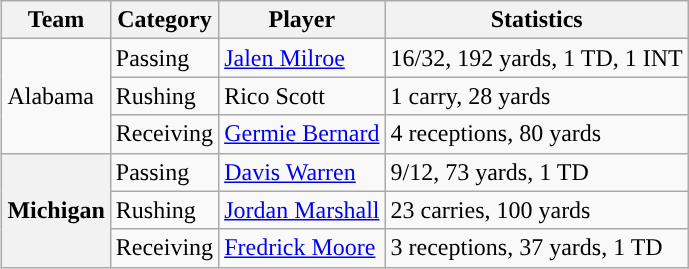<table class="wikitable" style="float: right;">
<tr>
<th>Team</th>
<th>Category</th>
<th>Player</th>
<th>Statistics</th>
</tr>
<tr>
<td rowspan=3>Alabama</td>
<td>Passing</td>
<td><a href='#'>Jalen Milroe</a></td>
<td>16/32, 192 yards, 1 TD, 1 INT</td>
</tr>
<tr>
<td>Rushing</td>
<td>Rico Scott</td>
<td>1 carry, 28 yards</td>
</tr>
<tr>
<td>Receiving</td>
<td><a href='#'>Germie Bernard</a></td>
<td>4 receptions, 80 yards</td>
</tr>
<tr>
<th rowspan=3>Michigan</th>
<td>Passing</td>
<td><a href='#'>Davis Warren</a></td>
<td>9/12, 73 yards, 1 TD</td>
</tr>
<tr>
<td>Rushing</td>
<td><a href='#'>Jordan Marshall</a></td>
<td>23 carries, 100 yards</td>
</tr>
<tr>
<td>Receiving</td>
<td><a href='#'>Fredrick Moore</a></td>
<td>3 receptions, 37 yards, 1 TD</td>
</tr>
</table>
